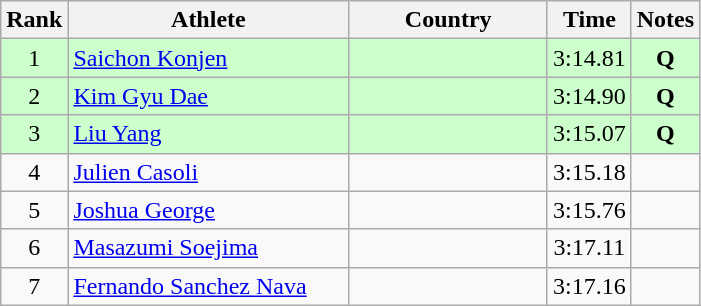<table class="wikitable sortable" style="text-align:center">
<tr>
<th>Rank</th>
<th style="width:180px">Athlete</th>
<th style="width:125px">Country</th>
<th>Time</th>
<th>Notes</th>
</tr>
<tr style="background:#cfc;">
<td>1</td>
<td style="text-align:left;"><a href='#'>Saichon Konjen</a></td>
<td style="text-align:left;"></td>
<td>3:14.81</td>
<td><strong>Q</strong></td>
</tr>
<tr style="background:#cfc;">
<td>2</td>
<td style="text-align:left;"><a href='#'>Kim Gyu Dae</a></td>
<td style="text-align:left;"></td>
<td>3:14.90</td>
<td><strong>Q</strong></td>
</tr>
<tr style="background:#cfc;">
<td>3</td>
<td style="text-align:left;"><a href='#'>Liu Yang</a></td>
<td style="text-align:left;"></td>
<td>3:15.07</td>
<td><strong>Q</strong></td>
</tr>
<tr>
<td>4</td>
<td style="text-align:left;"><a href='#'>Julien Casoli</a></td>
<td style="text-align:left;"></td>
<td>3:15.18</td>
<td></td>
</tr>
<tr>
<td>5</td>
<td style="text-align:left;"><a href='#'>Joshua George</a></td>
<td style="text-align:left;"></td>
<td>3:15.76</td>
<td></td>
</tr>
<tr>
<td>6</td>
<td style="text-align:left;"><a href='#'>Masazumi Soejima</a></td>
<td style="text-align:left;"></td>
<td>3:17.11</td>
<td></td>
</tr>
<tr>
<td>7</td>
<td style="text-align:left;"><a href='#'>Fernando Sanchez Nava</a></td>
<td style="text-align:left;"></td>
<td>3:17.16</td>
<td></td>
</tr>
</table>
